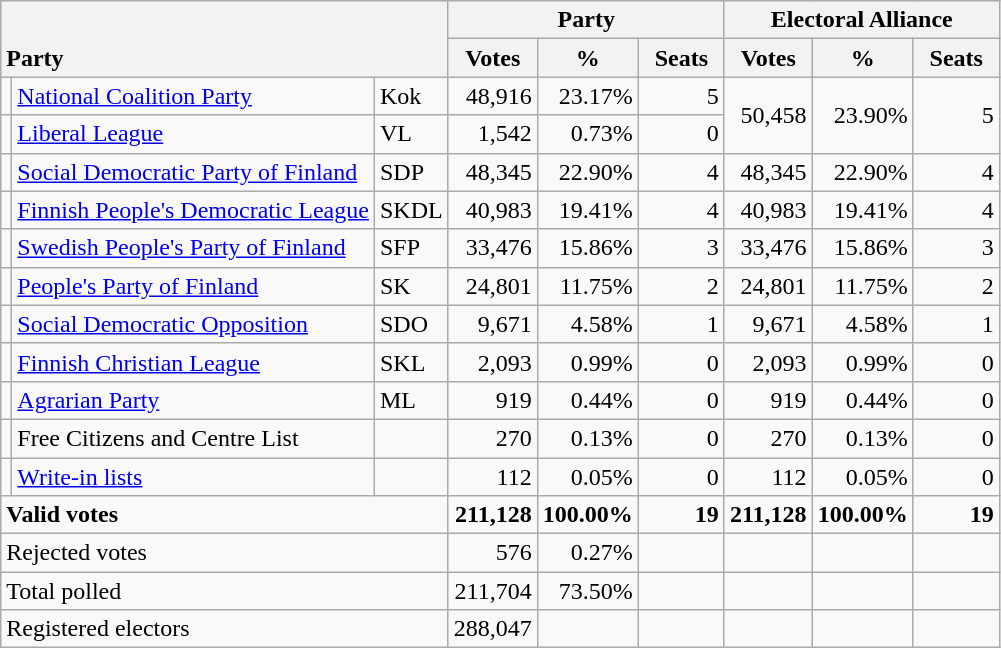<table class="wikitable" border="1" style="text-align:right;">
<tr>
<th style="text-align:left;" valign=bottom rowspan=2 colspan=3>Party</th>
<th colspan=3>Party</th>
<th colspan=3>Electoral Alliance</th>
</tr>
<tr>
<th align=center valign=bottom width="50">Votes</th>
<th align=center valign=bottom width="50">%</th>
<th align=center valign=bottom width="50">Seats</th>
<th align=center valign=bottom width="50">Votes</th>
<th align=center valign=bottom width="50">%</th>
<th align=center valign=bottom width="50">Seats</th>
</tr>
<tr>
<td></td>
<td align=left><a href='#'>National Coalition Party</a></td>
<td align=left>Kok</td>
<td>48,916</td>
<td>23.17%</td>
<td>5</td>
<td rowspan=2>50,458</td>
<td rowspan=2>23.90%</td>
<td rowspan=2>5</td>
</tr>
<tr>
<td></td>
<td align=left><a href='#'>Liberal League</a></td>
<td align=left>VL</td>
<td>1,542</td>
<td>0.73%</td>
<td>0</td>
</tr>
<tr>
<td></td>
<td align=left style="white-space: nowrap;"><a href='#'>Social Democratic Party of Finland</a></td>
<td align=left>SDP</td>
<td>48,345</td>
<td>22.90%</td>
<td>4</td>
<td>48,345</td>
<td>22.90%</td>
<td>4</td>
</tr>
<tr>
<td></td>
<td align=left><a href='#'>Finnish People's Democratic League</a></td>
<td align=left>SKDL</td>
<td>40,983</td>
<td>19.41%</td>
<td>4</td>
<td>40,983</td>
<td>19.41%</td>
<td>4</td>
</tr>
<tr>
<td></td>
<td align=left><a href='#'>Swedish People's Party of Finland</a></td>
<td align=left>SFP</td>
<td>33,476</td>
<td>15.86%</td>
<td>3</td>
<td>33,476</td>
<td>15.86%</td>
<td>3</td>
</tr>
<tr>
<td></td>
<td align=left><a href='#'>People's Party of Finland</a></td>
<td align=left>SK</td>
<td>24,801</td>
<td>11.75%</td>
<td>2</td>
<td>24,801</td>
<td>11.75%</td>
<td>2</td>
</tr>
<tr>
<td></td>
<td align=left><a href='#'>Social Democratic Opposition</a></td>
<td align=left>SDO</td>
<td>9,671</td>
<td>4.58%</td>
<td>1</td>
<td>9,671</td>
<td>4.58%</td>
<td>1</td>
</tr>
<tr>
<td></td>
<td align=left><a href='#'>Finnish Christian League</a></td>
<td align=left>SKL</td>
<td>2,093</td>
<td>0.99%</td>
<td>0</td>
<td>2,093</td>
<td>0.99%</td>
<td>0</td>
</tr>
<tr>
<td></td>
<td align=left><a href='#'>Agrarian Party</a></td>
<td align=left>ML</td>
<td>919</td>
<td>0.44%</td>
<td>0</td>
<td>919</td>
<td>0.44%</td>
<td>0</td>
</tr>
<tr>
<td></td>
<td align=left>Free Citizens and Centre List</td>
<td align=left></td>
<td>270</td>
<td>0.13%</td>
<td>0</td>
<td>270</td>
<td>0.13%</td>
<td>0</td>
</tr>
<tr>
<td></td>
<td align=left><a href='#'>Write-in lists</a></td>
<td align=left></td>
<td>112</td>
<td>0.05%</td>
<td>0</td>
<td>112</td>
<td>0.05%</td>
<td>0</td>
</tr>
<tr style="font-weight:bold">
<td align=left colspan=3>Valid votes</td>
<td>211,128</td>
<td>100.00%</td>
<td>19</td>
<td>211,128</td>
<td>100.00%</td>
<td>19</td>
</tr>
<tr>
<td align=left colspan=3>Rejected votes</td>
<td>576</td>
<td>0.27%</td>
<td></td>
<td></td>
<td></td>
<td></td>
</tr>
<tr>
<td align=left colspan=3>Total polled</td>
<td>211,704</td>
<td>73.50%</td>
<td></td>
<td></td>
<td></td>
<td></td>
</tr>
<tr>
<td align=left colspan=3>Registered electors</td>
<td>288,047</td>
<td></td>
<td></td>
<td></td>
<td></td>
<td></td>
</tr>
</table>
